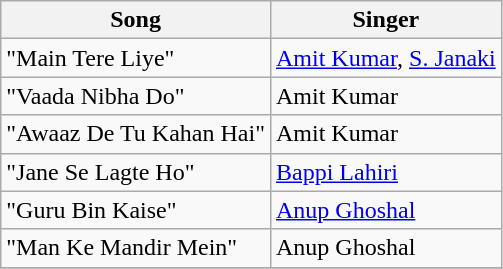<table class="wikitable">
<tr>
<th>Song</th>
<th>Singer</th>
</tr>
<tr>
<td>"Main Tere Liye"</td>
<td><a href='#'>Amit Kumar</a>, <a href='#'>S. Janaki</a></td>
</tr>
<tr>
<td>"Vaada Nibha Do"</td>
<td>Amit Kumar</td>
</tr>
<tr>
<td>"Awaaz De Tu Kahan Hai"</td>
<td>Amit Kumar</td>
</tr>
<tr>
<td>"Jane Se Lagte Ho"</td>
<td><a href='#'>Bappi Lahiri</a></td>
</tr>
<tr>
<td>"Guru Bin Kaise"</td>
<td><a href='#'>Anup Ghoshal</a></td>
</tr>
<tr>
<td>"Man Ke Mandir Mein"</td>
<td>Anup Ghoshal</td>
</tr>
<tr>
</tr>
</table>
